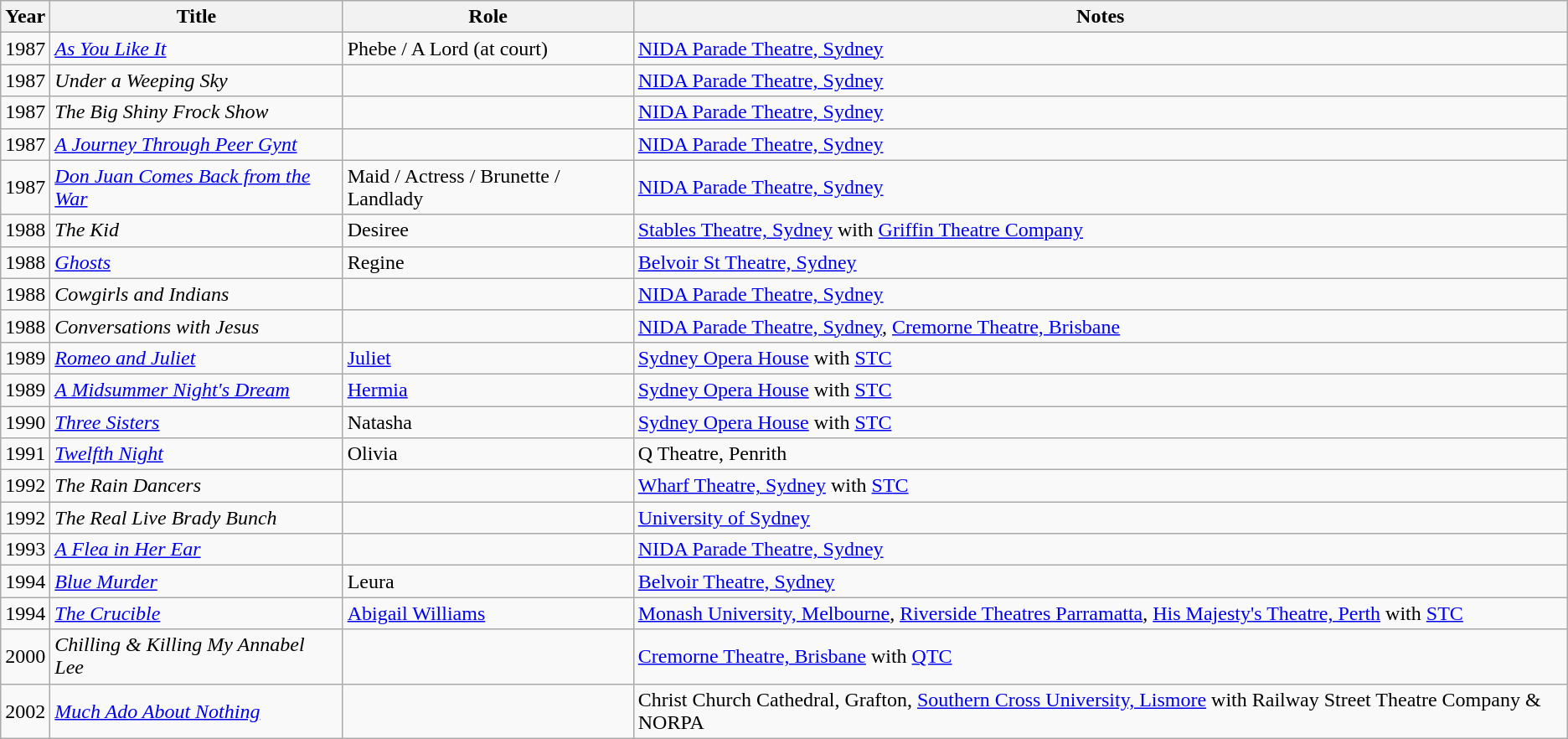<table class=wikitable>
<tr>
<th>Year</th>
<th>Title</th>
<th>Role</th>
<th>Notes</th>
</tr>
<tr>
<td>1987</td>
<td><em><a href='#'>As You Like It</a></em></td>
<td>Phebe / A Lord (at court)</td>
<td><a href='#'>NIDA Parade Theatre, Sydney</a></td>
</tr>
<tr>
<td>1987</td>
<td><em>Under a Weeping Sky</em></td>
<td></td>
<td><a href='#'>NIDA Parade Theatre, Sydney</a></td>
</tr>
<tr>
<td>1987</td>
<td><em>The Big Shiny Frock Show</em></td>
<td></td>
<td><a href='#'>NIDA Parade Theatre, Sydney</a></td>
</tr>
<tr>
<td>1987</td>
<td><em><a href='#'>A Journey Through Peer Gynt</a></em></td>
<td></td>
<td><a href='#'>NIDA Parade Theatre, Sydney</a></td>
</tr>
<tr>
<td>1987</td>
<td><em><a href='#'>Don Juan Comes Back from the War</a></em></td>
<td>Maid / Actress / Brunette / Landlady</td>
<td><a href='#'>NIDA Parade Theatre, Sydney</a></td>
</tr>
<tr>
<td>1988</td>
<td><em>The Kid</em></td>
<td>Desiree</td>
<td><a href='#'>Stables Theatre, Sydney</a> with <a href='#'>Griffin Theatre Company</a></td>
</tr>
<tr>
<td>1988</td>
<td><em><a href='#'>Ghosts</a></em></td>
<td>Regine</td>
<td><a href='#'>Belvoir St Theatre, Sydney</a></td>
</tr>
<tr>
<td>1988</td>
<td><em>Cowgirls and Indians</em></td>
<td></td>
<td><a href='#'>NIDA Parade Theatre, Sydney</a></td>
</tr>
<tr>
<td>1988</td>
<td><em>Conversations with Jesus</em></td>
<td></td>
<td><a href='#'>NIDA Parade Theatre, Sydney</a>, <a href='#'>Cremorne Theatre, Brisbane</a></td>
</tr>
<tr>
<td>1989</td>
<td><em><a href='#'>Romeo and Juliet</a></em></td>
<td><a href='#'>Juliet</a></td>
<td><a href='#'>Sydney Opera House</a> with <a href='#'>STC</a></td>
</tr>
<tr>
<td>1989</td>
<td><em><a href='#'>A Midsummer Night's Dream</a></em></td>
<td><a href='#'>Hermia</a></td>
<td><a href='#'>Sydney Opera House</a> with <a href='#'>STC</a></td>
</tr>
<tr>
<td>1990</td>
<td><em><a href='#'>Three Sisters</a></em></td>
<td>Natasha</td>
<td><a href='#'>Sydney Opera House</a> with <a href='#'>STC</a></td>
</tr>
<tr>
<td>1991</td>
<td><em><a href='#'>Twelfth Night</a></em></td>
<td>Olivia</td>
<td>Q Theatre, Penrith</td>
</tr>
<tr>
<td>1992</td>
<td><em>The Rain Dancers</em></td>
<td></td>
<td><a href='#'>Wharf Theatre, Sydney</a> with <a href='#'>STC</a></td>
</tr>
<tr>
<td>1992</td>
<td><em>The Real Live Brady Bunch</em></td>
<td></td>
<td><a href='#'>University of Sydney</a></td>
</tr>
<tr>
<td>1993</td>
<td><em><a href='#'>A Flea in Her Ear</a></em></td>
<td></td>
<td><a href='#'>NIDA Parade Theatre, Sydney</a></td>
</tr>
<tr>
<td>1994</td>
<td><em><a href='#'>Blue Murder</a></em></td>
<td>Leura</td>
<td><a href='#'>Belvoir Theatre, Sydney</a></td>
</tr>
<tr>
<td>1994</td>
<td><em><a href='#'>The Crucible</a></em></td>
<td><a href='#'>Abigail Williams</a></td>
<td><a href='#'>Monash University, Melbourne</a>, <a href='#'>Riverside Theatres Parramatta</a>, <a href='#'>His Majesty's Theatre, Perth</a> with <a href='#'>STC</a></td>
</tr>
<tr>
<td>2000</td>
<td><em>Chilling & Killing My Annabel Lee</em></td>
<td></td>
<td><a href='#'>Cremorne Theatre, Brisbane</a> with <a href='#'>QTC</a></td>
</tr>
<tr>
<td>2002</td>
<td><em><a href='#'>Much Ado About Nothing</a></em></td>
<td></td>
<td>Christ Church Cathedral, Grafton, <a href='#'>Southern Cross University, Lismore</a> with Railway Street Theatre Company & NORPA</td>
</tr>
</table>
